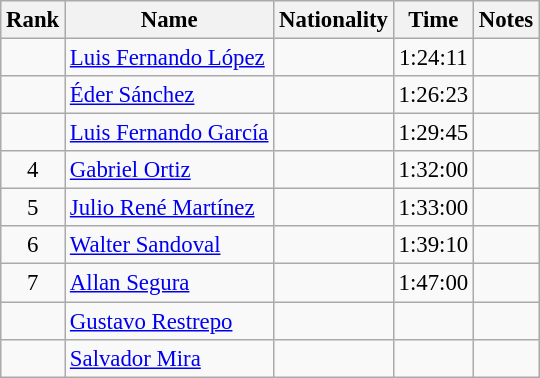<table class="wikitable sortable" style="text-align:center;font-size:95%">
<tr>
<th>Rank</th>
<th>Name</th>
<th>Nationality</th>
<th>Time</th>
<th>Notes</th>
</tr>
<tr>
<td></td>
<td align=left><a href='#'>Luis Fernando López</a></td>
<td align=left></td>
<td>1:24:11</td>
<td></td>
</tr>
<tr>
<td></td>
<td align=left><a href='#'>Éder Sánchez</a></td>
<td align=left></td>
<td>1:26:23</td>
<td></td>
</tr>
<tr>
<td></td>
<td align=left><a href='#'>Luis Fernando García</a></td>
<td align=left></td>
<td>1:29:45</td>
<td></td>
</tr>
<tr>
<td>4</td>
<td align=left><a href='#'>Gabriel Ortiz</a></td>
<td align=left></td>
<td>1:32:00</td>
<td></td>
</tr>
<tr>
<td>5</td>
<td align=left><a href='#'>Julio René Martínez</a></td>
<td align=left></td>
<td>1:33:00</td>
<td></td>
</tr>
<tr>
<td>6</td>
<td align=left><a href='#'>Walter Sandoval</a></td>
<td align=left></td>
<td>1:39:10</td>
<td></td>
</tr>
<tr>
<td>7</td>
<td align=left><a href='#'>Allan Segura</a></td>
<td align=left></td>
<td>1:47:00</td>
<td></td>
</tr>
<tr>
<td></td>
<td align=left><a href='#'>Gustavo Restrepo</a></td>
<td align=left></td>
<td></td>
<td></td>
</tr>
<tr>
<td></td>
<td align=left><a href='#'>Salvador Mira</a></td>
<td align=left></td>
<td></td>
<td></td>
</tr>
</table>
